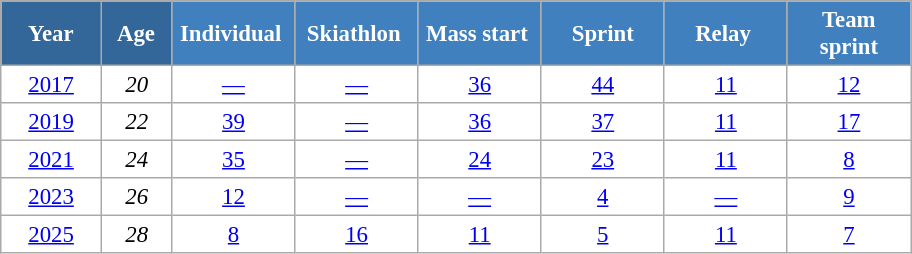<table class="wikitable" style="font-size:95%; text-align:center; border:grey solid 1px; border-collapse:collapse; background:#ffffff;">
<tr>
<th style="background-color:#369; color:white; width:60px;"> Year </th>
<th style="background-color:#369; color:white; width:40px;"> Age </th>
<th style="background-color:#4180be; color:white; width:75px;">Individual </th>
<th style="background-color:#4180be; color:white; width:75px;">Skiathlon </th>
<th style="background-color:#4180be; color:white; width:75px;">Mass start </th>
<th style="background-color:#4180be; color:white; width:75px;"> Sprint </th>
<th style="background-color:#4180be; color:white; width:75px;">Relay </th>
<th style="background-color:#4180be; color:white; width:75px;"> Team <br> sprint </th>
</tr>
<tr>
<td><a href='#'>2017</a></td>
<td><em>20</em></td>
<td><a href='#'>—</a></td>
<td><a href='#'>—</a></td>
<td><a href='#'>36</a></td>
<td><a href='#'>44</a></td>
<td><a href='#'>11</a></td>
<td><a href='#'>12</a></td>
</tr>
<tr>
<td><a href='#'>2019</a></td>
<td><em>22</em></td>
<td><a href='#'>39</a></td>
<td><a href='#'>—</a></td>
<td><a href='#'>36</a></td>
<td><a href='#'>37</a></td>
<td><a href='#'>11</a></td>
<td><a href='#'>17</a></td>
</tr>
<tr>
<td><a href='#'>2021</a></td>
<td><em>24</em></td>
<td><a href='#'>35</a></td>
<td><a href='#'>—</a></td>
<td><a href='#'>24</a></td>
<td><a href='#'>23</a></td>
<td><a href='#'>11</a></td>
<td><a href='#'>8</a></td>
</tr>
<tr>
<td><a href='#'>2023</a></td>
<td><em>26</em></td>
<td><a href='#'>12</a></td>
<td><a href='#'>—</a></td>
<td><a href='#'>—</a></td>
<td><a href='#'>4</a></td>
<td><a href='#'>—</a></td>
<td><a href='#'>9</a></td>
</tr>
<tr>
<td><a href='#'>2025</a></td>
<td><em>28</em></td>
<td><a href='#'>8</a></td>
<td><a href='#'>16</a></td>
<td><a href='#'>11</a></td>
<td><a href='#'>5</a></td>
<td><a href='#'>11</a></td>
<td><a href='#'>7</a></td>
</tr>
</table>
